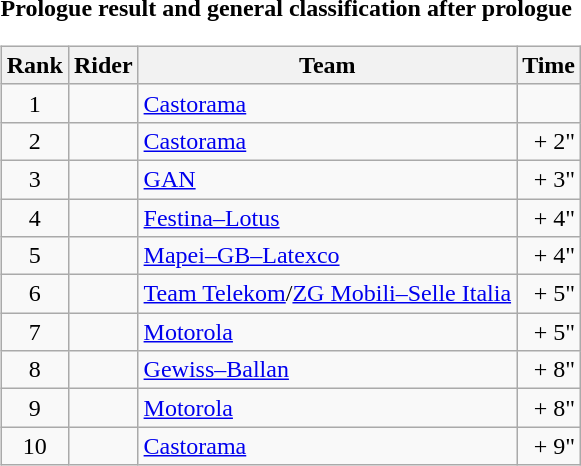<table>
<tr>
<td><strong>Prologue result and general classification after prologue</strong><br><table class="wikitable">
<tr>
<th scope="col">Rank</th>
<th scope="col">Rider</th>
<th scope="col">Team</th>
<th scope="col">Time</th>
</tr>
<tr>
<td style="text-align:center;">1</td>
<td> </td>
<td><a href='#'>Castorama</a></td>
<td style="text-align:right;"></td>
</tr>
<tr>
<td style="text-align:center;">2</td>
<td></td>
<td><a href='#'>Castorama</a></td>
<td style="text-align:right;">+ 2"</td>
</tr>
<tr>
<td style="text-align:center;">3</td>
<td></td>
<td><a href='#'>GAN</a></td>
<td style="text-align:right;">+ 3"</td>
</tr>
<tr>
<td style="text-align:center;">4</td>
<td></td>
<td><a href='#'>Festina–Lotus</a></td>
<td style="text-align:right;">+ 4"</td>
</tr>
<tr>
<td style="text-align:center;">5</td>
<td></td>
<td><a href='#'>Mapei–GB–Latexco</a></td>
<td style="text-align:right;">+ 4"</td>
</tr>
<tr>
<td style="text-align:center;">6</td>
<td></td>
<td><a href='#'>Team Telekom</a>/<a href='#'>ZG Mobili–Selle Italia</a></td>
<td style="text-align:right;">+ 5"</td>
</tr>
<tr>
<td style="text-align:center;">7</td>
<td></td>
<td><a href='#'>Motorola</a></td>
<td style="text-align:right;">+ 5"</td>
</tr>
<tr>
<td style="text-align:center;">8</td>
<td></td>
<td><a href='#'>Gewiss–Ballan</a></td>
<td style="text-align:right;">+ 8"</td>
</tr>
<tr>
<td style="text-align:center;">9</td>
<td></td>
<td><a href='#'>Motorola</a></td>
<td style="text-align:right;">+ 8"</td>
</tr>
<tr>
<td style="text-align:center;">10</td>
<td></td>
<td><a href='#'>Castorama</a></td>
<td style="text-align:right;">+ 9"</td>
</tr>
</table>
</td>
</tr>
</table>
